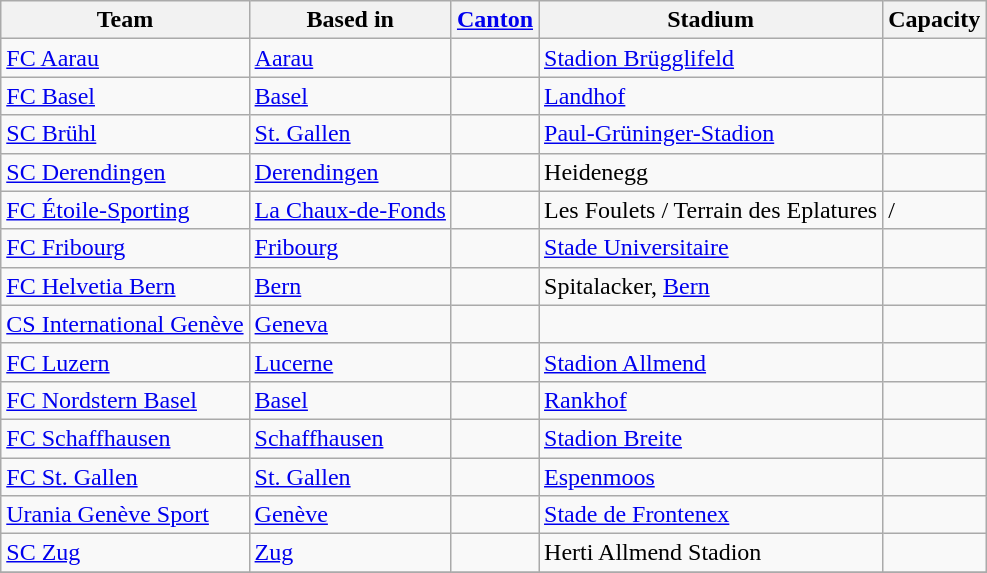<table class="wikitable sortable" style="text-align: left;">
<tr>
<th>Team</th>
<th>Based in</th>
<th><a href='#'>Canton</a></th>
<th>Stadium</th>
<th>Capacity</th>
</tr>
<tr>
<td><a href='#'>FC Aarau</a></td>
<td><a href='#'>Aarau</a></td>
<td></td>
<td><a href='#'>Stadion Brügglifeld</a></td>
<td></td>
</tr>
<tr>
<td><a href='#'>FC Basel</a></td>
<td><a href='#'>Basel</a></td>
<td></td>
<td><a href='#'>Landhof</a></td>
<td></td>
</tr>
<tr>
<td><a href='#'>SC Brühl</a></td>
<td><a href='#'>St. Gallen</a></td>
<td></td>
<td><a href='#'>Paul-Grüninger-Stadion</a></td>
<td></td>
</tr>
<tr>
<td><a href='#'>SC Derendingen</a></td>
<td><a href='#'>Derendingen</a></td>
<td></td>
<td>Heidenegg</td>
<td></td>
</tr>
<tr>
<td><a href='#'>FC Étoile-Sporting</a></td>
<td><a href='#'>La Chaux-de-Fonds</a></td>
<td></td>
<td>Les Foulets / Terrain des Eplatures</td>
<td> / </td>
</tr>
<tr>
<td><a href='#'>FC Fribourg</a></td>
<td><a href='#'>Fribourg</a></td>
<td></td>
<td><a href='#'>Stade Universitaire</a></td>
<td></td>
</tr>
<tr>
<td><a href='#'>FC Helvetia Bern</a></td>
<td><a href='#'>Bern</a></td>
<td></td>
<td>Spitalacker, <a href='#'>Bern</a></td>
<td></td>
</tr>
<tr>
<td><a href='#'>CS International Genève</a></td>
<td><a href='#'>Geneva</a></td>
<td></td>
<td></td>
<td></td>
</tr>
<tr>
<td><a href='#'>FC Luzern</a></td>
<td><a href='#'>Lucerne</a></td>
<td></td>
<td><a href='#'>Stadion Allmend</a></td>
<td></td>
</tr>
<tr>
<td><a href='#'>FC Nordstern Basel</a></td>
<td><a href='#'>Basel</a></td>
<td></td>
<td><a href='#'>Rankhof</a></td>
<td></td>
</tr>
<tr>
<td><a href='#'>FC Schaffhausen</a></td>
<td><a href='#'>Schaffhausen</a></td>
<td></td>
<td><a href='#'>Stadion Breite</a></td>
<td></td>
</tr>
<tr>
<td><a href='#'>FC St. Gallen</a></td>
<td><a href='#'>St. Gallen</a></td>
<td></td>
<td><a href='#'>Espenmoos</a></td>
<td></td>
</tr>
<tr>
<td><a href='#'>Urania Genève Sport</a></td>
<td><a href='#'>Genève</a></td>
<td></td>
<td><a href='#'>Stade de Frontenex</a></td>
<td></td>
</tr>
<tr>
<td><a href='#'>SC Zug</a></td>
<td><a href='#'>Zug</a></td>
<td></td>
<td>Herti Allmend Stadion</td>
<td></td>
</tr>
<tr>
</tr>
</table>
